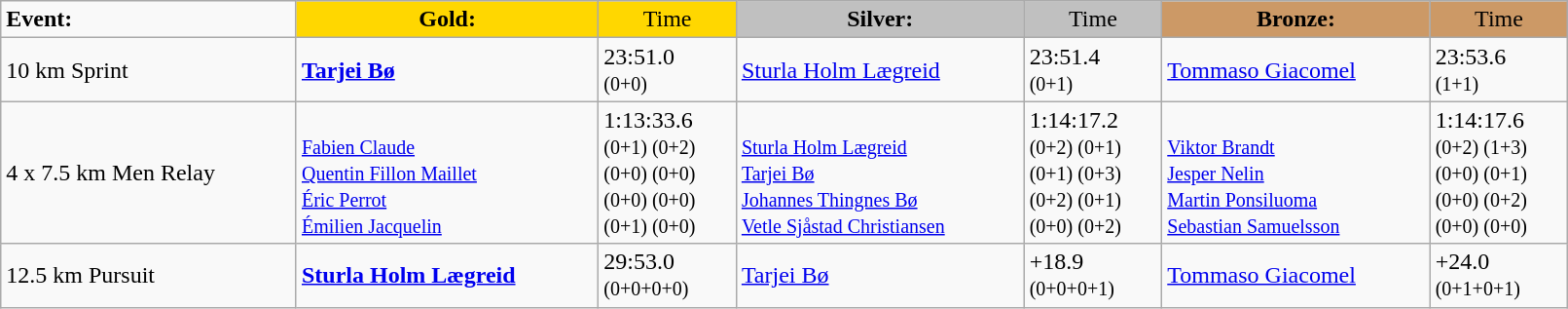<table class="wikitable" width=85%>
<tr>
<td><strong>Event:</strong></td>
<td style="text-align:center;background-color:gold;"><strong>Gold:</strong></td>
<td style="text-align:center;background-color:gold;">Time</td>
<td style="text-align:center;background-color:silver;"><strong>Silver:</strong></td>
<td style="text-align:center;background-color:silver;">Time</td>
<td style="text-align:center;background-color:#CC9966;"><strong>Bronze:</strong></td>
<td style="text-align:center;background-color:#CC9966;">Time</td>
</tr>
<tr>
<td>10 km Sprint</td>
<td><strong><a href='#'>Tarjei Bø</a></strong><br><small></small></td>
<td>23:51.0<br><small>(0+0)</small></td>
<td><a href='#'>Sturla Holm Lægreid</a><br><small></small></td>
<td>23:51.4<br><small>(0+1)</small></td>
<td><a href='#'>Tommaso Giacomel</a><br><small></small></td>
<td>23:53.6<br><small>(1+1)</small></td>
</tr>
<tr>
<td>4 x 7.5 km Men Relay</td>
<td><strong></strong><br><small><a href='#'>Fabien Claude</a><br><a href='#'>Quentin Fillon Maillet</a><br><a href='#'>Éric Perrot</a><br><a href='#'>Émilien Jacquelin</a></small></td>
<td>1:13:33.6<br><small>(0+1) (0+2)<br>(0+0) (0+0)<br>(0+0) (0+0)<br>(0+1) (0+0)</small></td>
<td><br><small><a href='#'>Sturla Holm Lægreid</a><br><a href='#'>Tarjei Bø</a><br><a href='#'>Johannes Thingnes Bø</a><br><a href='#'>Vetle Sjåstad Christiansen</a></small></td>
<td>1:14:17.2<br><small>(0+2) (0+1)<br>(0+1) (0+3)<br>(0+2) (0+1)<br>(0+0) (0+2)</small></td>
<td><br><small><a href='#'>Viktor Brandt</a><br><a href='#'>Jesper Nelin</a><br><a href='#'>Martin Ponsiluoma</a><br><a href='#'>Sebastian Samuelsson</a></small></td>
<td>1:14:17.6<br><small>(0+2) (1+3)<br>(0+0) (0+1)<br>(0+0) (0+2)<br>(0+0) (0+0)</small></td>
</tr>
<tr>
<td>12.5 km Pursuit</td>
<td><strong><a href='#'>Sturla Holm Lægreid</a></strong><br><small></small></td>
<td>29:53.0<br><small>(0+0+0+0)</small></td>
<td><a href='#'>Tarjei Bø</a><br><small></small></td>
<td>+18.9<br><small>(0+0+0+1)</small></td>
<td><a href='#'>Tommaso Giacomel</a><br><small></small></td>
<td>+24.0<br><small>(0+1+0+1)</small></td>
</tr>
</table>
